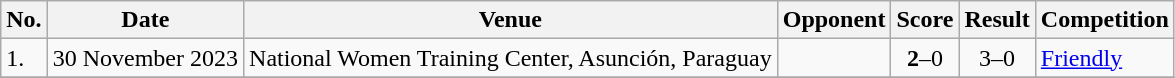<table class="wikitable">
<tr>
<th>No.</th>
<th>Date</th>
<th>Venue</th>
<th>Opponent</th>
<th>Score</th>
<th>Result</th>
<th>Competition</th>
</tr>
<tr>
<td>1.</td>
<td>30 November 2023</td>
<td>National Women Training Center, Asunción, Paraguay</td>
<td></td>
<td align=center><strong>2</strong>–0</td>
<td align=center>3–0</td>
<td><a href='#'>Friendly</a></td>
</tr>
<tr>
</tr>
</table>
